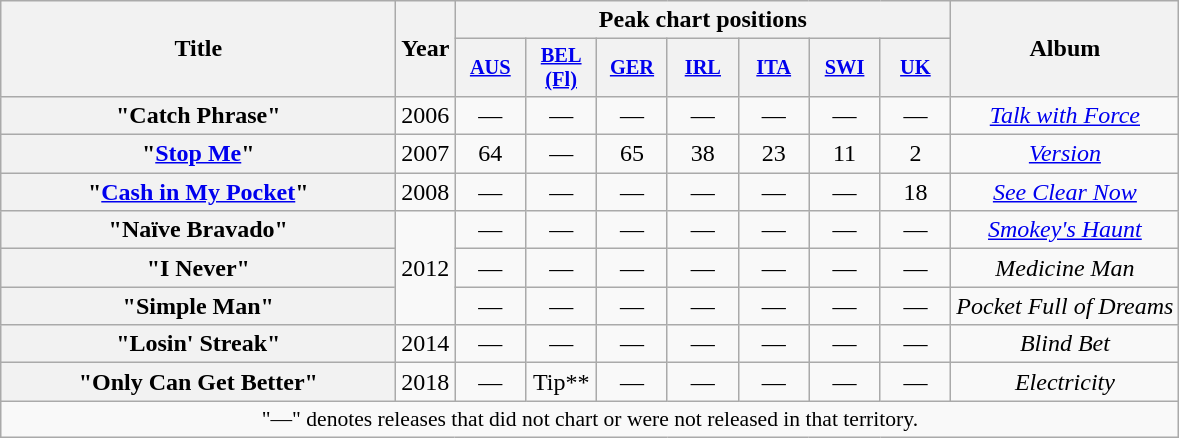<table class="wikitable plainrowheaders" style="text-align:center;">
<tr>
<th scope="col" rowspan="2" style="width:16em;">Title</th>
<th scope="col" rowspan="2">Year</th>
<th scope="col" colspan="7">Peak chart positions</th>
<th scope="col" rowspan="2">Album</th>
</tr>
<tr>
<th style="width:3em;font-size:85%"><a href='#'>AUS</a><br></th>
<th style="width:3em;font-size:85%"><a href='#'>BEL<br>(Fl)</a></th>
<th style="width:3em;font-size:85%"><a href='#'>GER</a></th>
<th style="width:3em;font-size:85%"><a href='#'>IRL</a></th>
<th style="width:3em;font-size:85%"><a href='#'>ITA</a></th>
<th style="width:3em;font-size:85%"><a href='#'>SWI</a></th>
<th style="width:3em;font-size:85%"><a href='#'>UK</a></th>
</tr>
<tr>
<th scope="row">"Catch Phrase"<br></th>
<td>2006</td>
<td>—</td>
<td>—</td>
<td>—</td>
<td>—</td>
<td>—</td>
<td>—</td>
<td>—</td>
<td><em><a href='#'>Talk with Force</a></em></td>
</tr>
<tr>
<th scope="row">"<a href='#'>Stop Me</a>"<br></th>
<td>2007</td>
<td>64</td>
<td>—</td>
<td>65</td>
<td>38</td>
<td>23</td>
<td>11</td>
<td>2</td>
<td><em><a href='#'>Version</a></em></td>
</tr>
<tr>
<th scope="row">"<a href='#'>Cash in My Pocket</a>"<br></th>
<td>2008</td>
<td>—</td>
<td>—</td>
<td>—</td>
<td>—</td>
<td>—</td>
<td>—</td>
<td>18</td>
<td><em><a href='#'>See Clear Now</a></em></td>
</tr>
<tr>
<th scope="row">"Naïve Bravado"<br></th>
<td rowspan="3">2012</td>
<td>—</td>
<td>—</td>
<td>—</td>
<td>—</td>
<td>—</td>
<td>—</td>
<td>—</td>
<td><em><a href='#'>Smokey's Haunt</a></em></td>
</tr>
<tr>
<th scope="row">"I Never"<br></th>
<td>—</td>
<td>—</td>
<td>—</td>
<td>—</td>
<td>—</td>
<td>—</td>
<td>—</td>
<td><em>Medicine Man</em></td>
</tr>
<tr>
<th scope="row">"Simple Man"<br></th>
<td>—</td>
<td>—</td>
<td>—</td>
<td>—</td>
<td>—</td>
<td>—</td>
<td>—</td>
<td><em>Pocket Full of Dreams</em></td>
</tr>
<tr>
<th scope="row">"Losin' Streak"<br></th>
<td>2014</td>
<td>—</td>
<td>—</td>
<td>—</td>
<td>—</td>
<td>—</td>
<td>—</td>
<td>—</td>
<td><em>Blind Bet</em></td>
</tr>
<tr>
<th scope="row">"Only Can Get Better"<br></th>
<td>2018</td>
<td>—</td>
<td>Tip**</td>
<td>—</td>
<td>—</td>
<td>—</td>
<td>—</td>
<td>—</td>
<td><em>Electricity</em></td>
</tr>
<tr>
<td colspan="10" style="font-size:90%">"—" denotes releases that did not chart or were not released in that territory.</td>
</tr>
</table>
